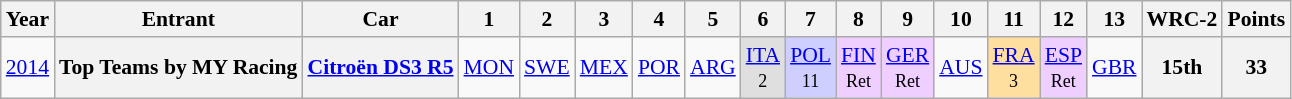<table class="wikitable" style="text-align:center; font-size:90%;">
<tr>
<th>Year</th>
<th>Entrant</th>
<th>Car</th>
<th>1</th>
<th>2</th>
<th>3</th>
<th>4</th>
<th>5</th>
<th>6</th>
<th>7</th>
<th>8</th>
<th>9</th>
<th>10</th>
<th>11</th>
<th>12</th>
<th>13</th>
<th>WRC-2</th>
<th>Points</th>
</tr>
<tr>
<td><a href='#'>2014</a></td>
<th>Top Teams by MY Racing</th>
<th><a href='#'>Citroën DS3 R5</a></th>
<td><a href='#'>MON</a></td>
<td><a href='#'>SWE</a></td>
<td><a href='#'>MEX</a></td>
<td><a href='#'>POR</a></td>
<td><a href='#'>ARG</a></td>
<td style="background:#dfdfdf;"><a href='#'>ITA</a><br><small>2</small></td>
<td style="background:#cfcfff;"><a href='#'>POL</a><br><small>11</small></td>
<td style="background:#efcfff;"><a href='#'>FIN</a><br><small>Ret</small></td>
<td style="background:#efcfff;"><a href='#'>GER</a><br><small>Ret</small></td>
<td><a href='#'>AUS</a></td>
<td style="background:#ffdf9f;"><a href='#'>FRA</a><br><small>3</small></td>
<td style="background:#efcfff;"><a href='#'>ESP</a><br><small>Ret</small></td>
<td><a href='#'>GBR</a></td>
<th>15th</th>
<th>33</th>
</tr>
</table>
